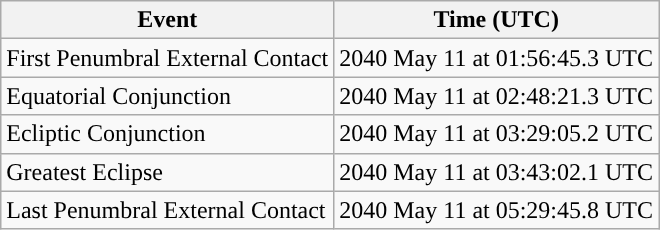<table class="wikitable">
<tr>
<th>Event</th>
<th>Time (UTC)</th>
</tr>
<tr>
<td>First Penumbral External Contact</td>
<td>2040 May 11 at 01:56:45.3 UTC</td>
</tr>
<tr>
<td>Equatorial Conjunction</td>
<td>2040 May 11 at 02:48:21.3 UTC</td>
</tr>
<tr>
<td>Ecliptic Conjunction</td>
<td>2040 May 11 at 03:29:05.2 UTC</td>
</tr>
<tr>
<td>Greatest Eclipse</td>
<td>2040 May 11 at 03:43:02.1 UTC</td>
</tr>
<tr>
<td>Last Penumbral External Contact</td>
<td>2040 May 11 at 05:29:45.8 UTC</td>
</tr>
</table>
